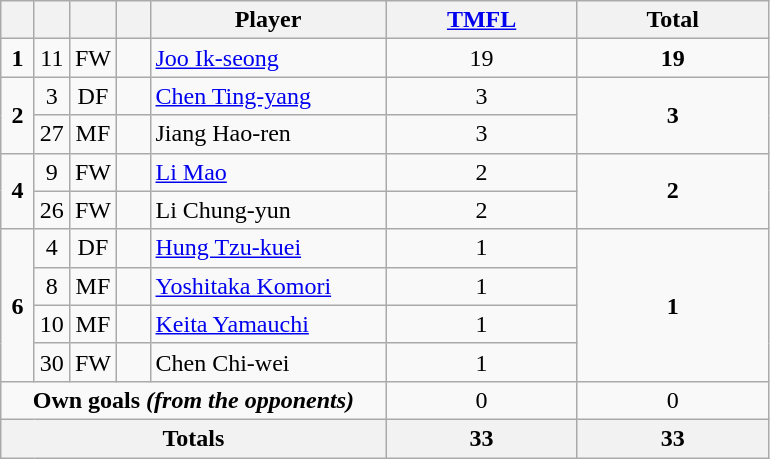<table class="wikitable" style="text-align:center">
<tr>
<th width=15></th>
<th width=15></th>
<th width=15></th>
<th width=15></th>
<th width=150>Player</th>
<th width=120><a href='#'>TMFL</a></th>
<th width=120>Total</th>
</tr>
<tr>
<td><strong>1</strong></td>
<td>11</td>
<td>FW</td>
<td></td>
<td align=left><a href='#'>Joo Ik-seong</a></td>
<td>19</td>
<td><strong>19</strong></td>
</tr>
<tr>
<td rowspan=2><strong>2</strong></td>
<td>3</td>
<td>DF</td>
<td></td>
<td align=left><a href='#'>Chen Ting-yang</a></td>
<td>3</td>
<td rowspan=2><strong>3</strong></td>
</tr>
<tr>
<td>27</td>
<td>MF</td>
<td></td>
<td align=left>Jiang Hao-ren</td>
<td>3</td>
</tr>
<tr>
<td rowspan=2><strong>4</strong></td>
<td>9</td>
<td>FW</td>
<td></td>
<td align=left><a href='#'>Li Mao</a></td>
<td>2</td>
<td rowspan=2><strong>2</strong></td>
</tr>
<tr>
<td>26</td>
<td>FW</td>
<td></td>
<td align=left>Li Chung-yun</td>
<td>2</td>
</tr>
<tr>
<td rowspan=4><strong>6</strong></td>
<td>4</td>
<td>DF</td>
<td></td>
<td align=left><a href='#'>Hung Tzu-kuei</a></td>
<td>1</td>
<td rowspan=4><strong>1</strong></td>
</tr>
<tr>
<td>8</td>
<td>MF</td>
<td></td>
<td align=left><a href='#'>Yoshitaka Komori</a></td>
<td>1</td>
</tr>
<tr>
<td>10</td>
<td>MF</td>
<td></td>
<td align=left><a href='#'>Keita Yamauchi</a></td>
<td>1</td>
</tr>
<tr>
<td>30</td>
<td>FW</td>
<td></td>
<td align=left>Chen Chi-wei</td>
<td>1</td>
</tr>
<tr>
<td colspan=5><strong>Own goals <em>(from the opponents)<strong><em></td>
<td>0</td>
<td></strong>0<strong></td>
</tr>
<tr>
<th colspan=5></strong>Totals<strong></th>
<th></strong>33<strong></th>
<th></strong>33<strong></th>
</tr>
</table>
